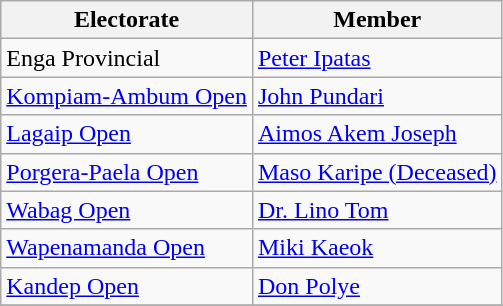<table class="wikitable">
<tr>
<th><strong>Electorate</strong></th>
<th><strong>Member</strong></th>
</tr>
<tr>
<td>Enga Provincial</td>
<td><a href='#'>Peter Ipatas</a></td>
</tr>
<tr>
<td><a href='#'>Kompiam-Ambum Open</a></td>
<td><a href='#'>John Pundari</a></td>
</tr>
<tr>
<td><a href='#'>Lagaip Open</a></td>
<td><a href='#'>Aimos Akem Joseph</a></td>
</tr>
<tr>
<td><a href='#'>Porgera-Paela Open</a></td>
<td><a href='#'>Maso Karipe (Deceased)</a></td>
</tr>
<tr>
<td><a href='#'>Wabag Open</a></td>
<td><a href='#'>Dr. Lino Tom</a></td>
</tr>
<tr>
<td><a href='#'>Wapenamanda Open</a></td>
<td><a href='#'>Miki Kaeok</a></td>
</tr>
<tr>
<td><a href='#'>Kandep Open</a></td>
<td><a href='#'>Don Polye</a></td>
</tr>
<tr>
</tr>
</table>
